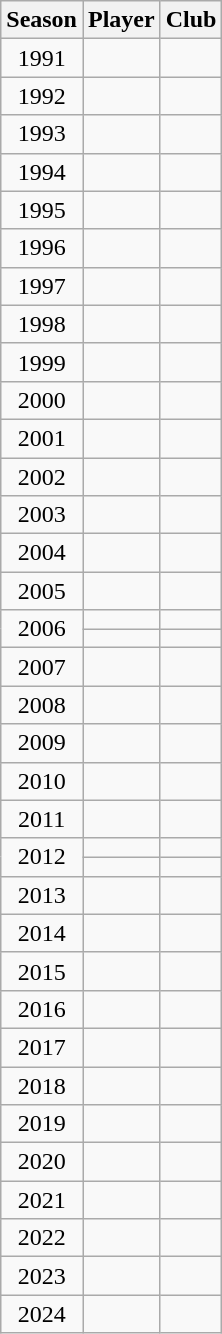<table class="wikitable sortable">
<tr>
<th>Season</th>
<th>Player</th>
<th>Club</th>
</tr>
<tr>
<td align=center>1991</td>
<td></td>
<td></td>
</tr>
<tr>
<td align=center>1992</td>
<td> </td>
<td></td>
</tr>
<tr>
<td align=center>1993</td>
<td></td>
<td></td>
</tr>
<tr>
<td align=center>1994</td>
<td></td>
<td></td>
</tr>
<tr>
<td align=center>1995</td>
<td> </td>
<td></td>
</tr>
<tr>
<td align=center>1996</td>
<td> </td>
<td></td>
</tr>
<tr>
<td align=center>1997</td>
<td> </td>
<td></td>
</tr>
<tr>
<td align=center>1998</td>
<td></td>
<td></td>
</tr>
<tr>
<td align=center>1999</td>
<td> </td>
<td></td>
</tr>
<tr>
<td align=center>2000</td>
<td> </td>
<td></td>
</tr>
<tr>
<td align=center>2001</td>
<td></td>
<td></td>
</tr>
<tr>
<td align=center>2002</td>
<td> </td>
<td></td>
</tr>
<tr>
<td align=center>2003</td>
<td> </td>
<td></td>
</tr>
<tr>
<td align=center>2004</td>
<td></td>
<td></td>
</tr>
<tr>
<td align=center>2005</td>
<td> </td>
<td></td>
</tr>
<tr>
<td rowspan=2 align=center>2006</td>
<td> </td>
<td></td>
</tr>
<tr>
<td></td>
<td></td>
</tr>
<tr>
<td align=center>2007</td>
<td></td>
<td></td>
</tr>
<tr>
<td align=center>2008</td>
<td> </td>
<td></td>
</tr>
<tr>
<td align=center>2009</td>
<td></td>
<td></td>
</tr>
<tr>
<td align=center>2010</td>
<td></td>
<td></td>
</tr>
<tr>
<td align=center>2011</td>
<td> </td>
<td></td>
</tr>
<tr>
<td rowspan=2 align=center>2012</td>
<td> </td>
<td></td>
</tr>
<tr>
<td></td>
<td></td>
</tr>
<tr>
<td align=center>2013</td>
<td> </td>
<td></td>
</tr>
<tr>
<td align=center>2014</td>
<td> </td>
<td></td>
</tr>
<tr>
<td align=center>2015</td>
<td></td>
<td></td>
</tr>
<tr>
<td align=center>2016</td>
<td> </td>
<td></td>
</tr>
<tr>
<td align=center>2017</td>
<td></td>
<td></td>
</tr>
<tr>
<td align=center>2018</td>
<td></td>
<td></td>
</tr>
<tr>
<td align=center>2019</td>
<td></td>
<td></td>
</tr>
<tr>
<td align=center>2020</td>
<td></td>
<td></td>
</tr>
<tr>
<td align=center>2021</td>
<td></td>
<td></td>
</tr>
<tr>
<td align=center>2022</td>
<td></td>
<td></td>
</tr>
<tr>
<td align=center>2023</td>
<td></td>
<td></td>
</tr>
<tr>
<td align=center>2024</td>
<td> </td>
<td></td>
</tr>
</table>
